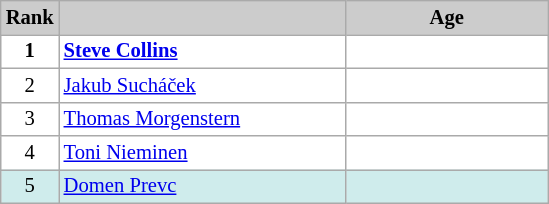<table class="wikitable plainrowheaders" style="background:#fff; font-size:86%; line-height:16px; border:grey solid 1px; border-collapse:collapse;">
<tr style="background:#ccc; text-align:center;">
<th style="background:#ccc;">Rank</th>
<th style="background:#ccc;" width="185"></th>
<th style="background:#ccc;" width="128">Age</th>
</tr>
<tr>
<td align=center><strong>1</strong></td>
<td> <strong><a href='#'>Steve Collins</a></strong></td>
<td><strong></strong></td>
</tr>
<tr>
<td align=center>2</td>
<td> <a href='#'>Jakub Sucháček</a></td>
<td></td>
</tr>
<tr>
<td align=center>3</td>
<td> <a href='#'>Thomas Morgenstern</a></td>
<td></td>
</tr>
<tr>
<td align=center>4</td>
<td> <a href='#'>Toni Nieminen</a></td>
<td></td>
</tr>
<tr bgcolor=#CFECEC>
<td align=center>5</td>
<td> <a href='#'>Domen Prevc</a></td>
<td></td>
</tr>
</table>
